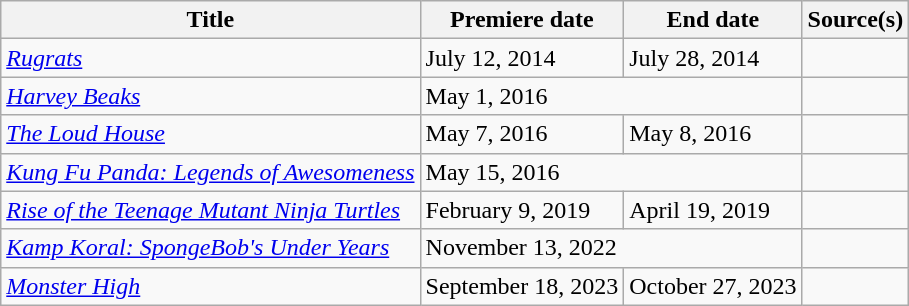<table class="wikitable sortable">
<tr>
<th>Title</th>
<th>Premiere date</th>
<th>End date</th>
<th>Source(s)</th>
</tr>
<tr>
<td><em><a href='#'>Rugrats</a></em></td>
<td>July 12, 2014</td>
<td>July 28, 2014</td>
<td></td>
</tr>
<tr>
<td><em><a href='#'>Harvey Beaks</a></em></td>
<td colspan=2>May 1, 2016</td>
<td></td>
</tr>
<tr>
<td><em><a href='#'>The Loud House</a></em></td>
<td>May 7, 2016</td>
<td>May 8, 2016</td>
<td></td>
</tr>
<tr>
<td><em><a href='#'>Kung Fu Panda: Legends of Awesomeness</a></em></td>
<td colspan=2>May 15, 2016</td>
<td></td>
</tr>
<tr>
<td><em><a href='#'>Rise of the Teenage Mutant Ninja Turtles</a></em></td>
<td>February 9, 2019</td>
<td>April 19, 2019</td>
<td></td>
</tr>
<tr>
<td><em><a href='#'>Kamp Koral: SpongeBob's Under Years</a></em></td>
<td colspan=2>November 13, 2022</td>
<td></td>
</tr>
<tr>
<td><em><a href='#'>Monster High</a></em></td>
<td>September 18, 2023</td>
<td>October 27, 2023</td>
<td></td>
</tr>
</table>
